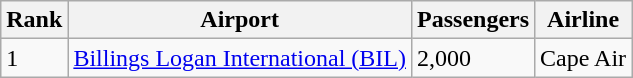<table class="wikitable">
<tr>
<th>Rank</th>
<th>Airport</th>
<th>Passengers</th>
<th>Airline</th>
</tr>
<tr>
<td>1</td>
<td><a href='#'>Billings Logan International (BIL)</a></td>
<td>2,000</td>
<td>Cape Air</td>
</tr>
</table>
